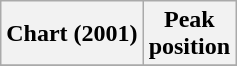<table class="wikitable sortable plainrowheaders" style="text-align:center">
<tr>
<th scope="col">Chart (2001)</th>
<th scope="col">Peak<br>position</th>
</tr>
<tr>
</tr>
</table>
